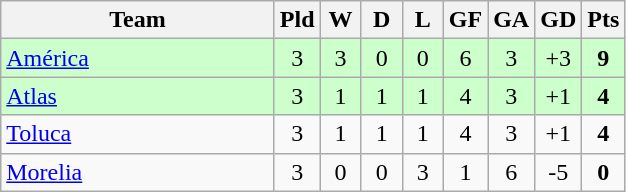<table class="wikitable" style="text-align: center;">
<tr>
<th width="175">Team</th>
<th width="20">Pld</th>
<th width="20">W</th>
<th width="20">D</th>
<th width="20">L</th>
<th width="20">GF</th>
<th width="20">GA</th>
<th width="20">GD</th>
<th width="20">Pts</th>
</tr>
<tr bgcolor=#ccffcc>
<td align=left> <a href='#'>América</a></td>
<td>3</td>
<td>3</td>
<td>0</td>
<td>0</td>
<td>6</td>
<td>3</td>
<td>+3</td>
<td><strong>9</strong></td>
</tr>
<tr bgcolor=#ccffcc>
<td align=left> <a href='#'>Atlas</a></td>
<td>3</td>
<td>1</td>
<td>1</td>
<td>1</td>
<td>4</td>
<td>3</td>
<td>+1</td>
<td><strong>4</strong></td>
</tr>
<tr>
<td align=left> <a href='#'>Toluca</a></td>
<td>3</td>
<td>1</td>
<td>1</td>
<td>1</td>
<td>4</td>
<td>3</td>
<td>+1</td>
<td><strong>4</strong></td>
</tr>
<tr>
<td align=left> <a href='#'>Morelia</a></td>
<td>3</td>
<td>0</td>
<td>0</td>
<td>3</td>
<td>1</td>
<td>6</td>
<td>-5</td>
<td><strong>0</strong></td>
</tr>
</table>
